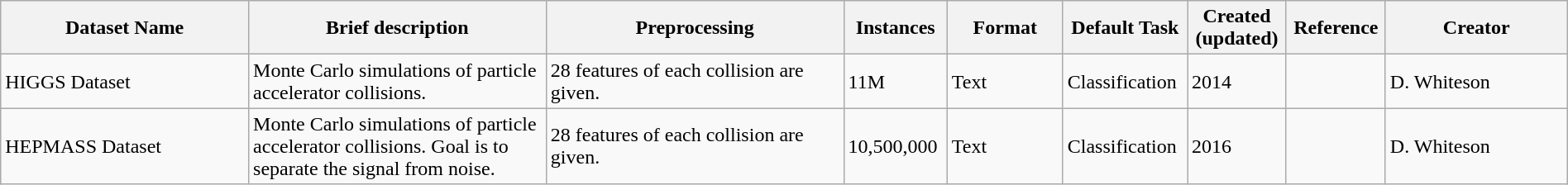<table class="wikitable sortable" style="width: 100%">
<tr>
<th scope="col" style="width: 15%;">Dataset Name</th>
<th scope="col" style="width: 18%;">Brief description</th>
<th scope="col" style="width: 18%;">Preprocessing</th>
<th scope="col" style="width: 6%;">Instances</th>
<th scope="col" style="width: 7%;">Format</th>
<th scope="col" style="width: 7%;">Default Task</th>
<th scope="col" style="width: 6%;">Created (updated)</th>
<th scope="col" style="width: 6%;">Reference</th>
<th scope="col" style="width: 11%;">Creator</th>
</tr>
<tr>
<td>HIGGS Dataset</td>
<td>Monte Carlo simulations of particle accelerator collisions.</td>
<td>28 features of each collision are given.</td>
<td>11M</td>
<td>Text</td>
<td>Classification</td>
<td>2014</td>
<td></td>
<td>D. Whiteson</td>
</tr>
<tr>
<td>HEPMASS Dataset</td>
<td>Monte Carlo simulations of particle accelerator collisions. Goal is to separate the signal from noise.</td>
<td>28 features of each collision are given.</td>
<td>10,500,000</td>
<td>Text</td>
<td>Classification</td>
<td>2016</td>
<td></td>
<td>D. Whiteson</td>
</tr>
</table>
